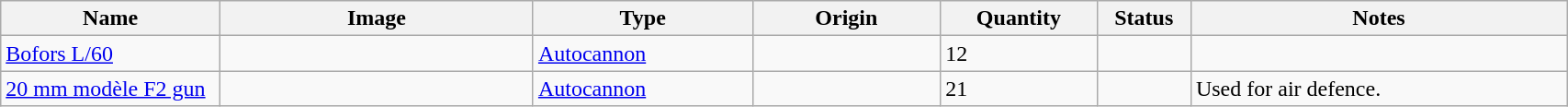<table class="wikitable" style="width:90%;">
<tr>
<th width=14%>Name</th>
<th width=20%>Image</th>
<th width=14%>Type</th>
<th width=12%>Origin</th>
<th width=10%>Quantity</th>
<th width=06%>Status</th>
<th width=24%>Notes</th>
</tr>
<tr>
<td><a href='#'>Bofors L/60</a></td>
<td></td>
<td><a href='#'>Autocannon</a></td>
<td></td>
<td>12</td>
<td></td>
<td></td>
</tr>
<tr>
<td><a href='#'>20 mm modèle F2 gun</a></td>
<td></td>
<td><a href='#'>Autocannon</a></td>
<td></td>
<td>21</td>
<td></td>
<td>Used for air defence.</td>
</tr>
</table>
